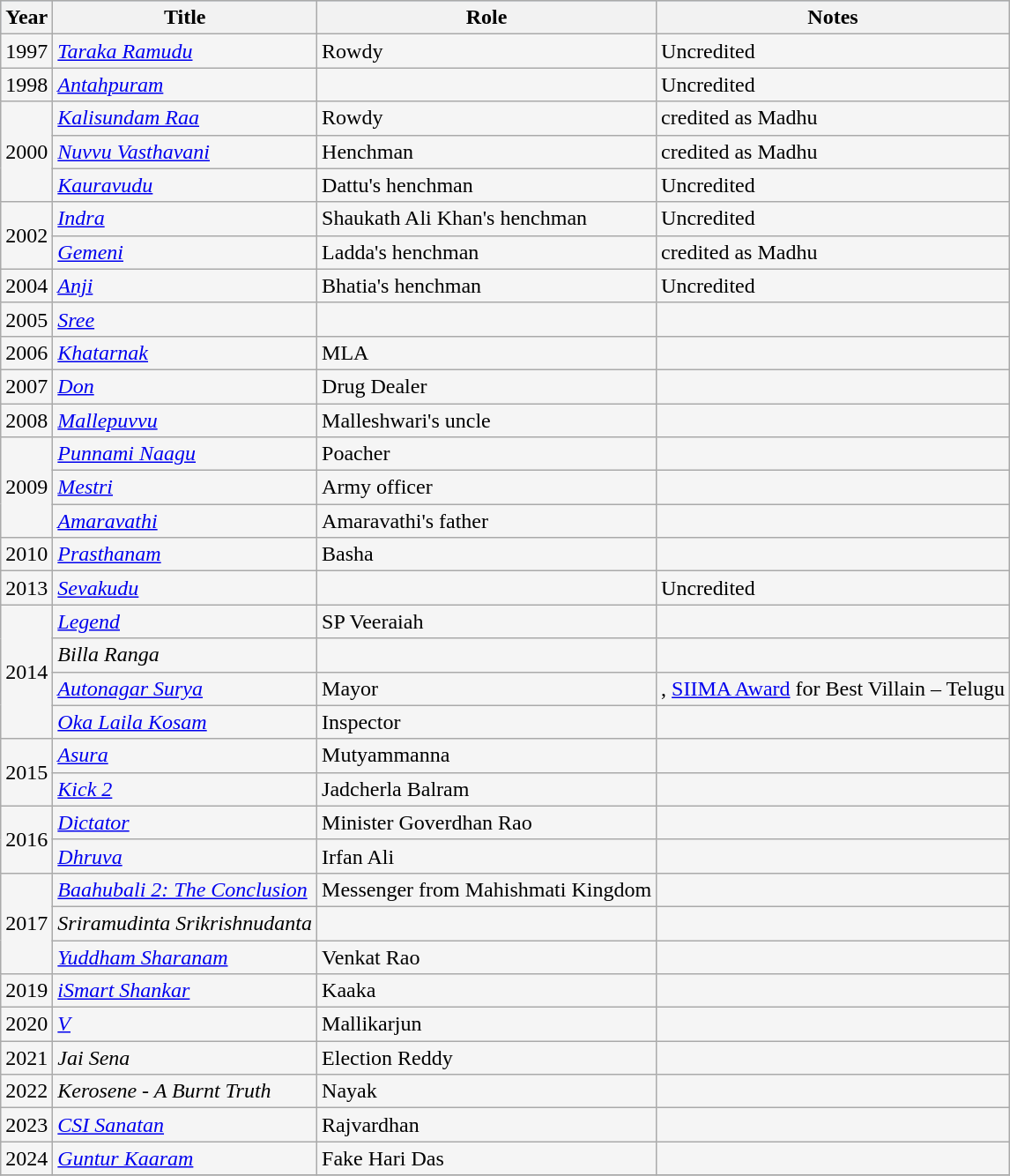<table class="wikitable sortable" style="background:#f5f5f5;">
<tr style="background:#B0C4DE;">
<th>Year</th>
<th>Title</th>
<th>Role</th>
<th class=unsortable>Notes</th>
</tr>
<tr>
<td>1997</td>
<td><em><a href='#'>Taraka Ramudu</a></em></td>
<td>Rowdy</td>
<td>Uncredited</td>
</tr>
<tr>
<td>1998</td>
<td><em><a href='#'>Antahpuram</a></em></td>
<td></td>
<td>Uncredited</td>
</tr>
<tr>
<td rowspan="3">2000</td>
<td><em><a href='#'>Kalisundam Raa</a></em></td>
<td>Rowdy</td>
<td>credited as Madhu</td>
</tr>
<tr>
<td><em><a href='#'>Nuvvu Vasthavani</a></em></td>
<td>Henchman</td>
<td>credited as Madhu</td>
</tr>
<tr>
<td><em><a href='#'>Kauravudu</a></em></td>
<td>Dattu's henchman</td>
<td>Uncredited</td>
</tr>
<tr>
<td rowspan="2">2002</td>
<td><em><a href='#'>Indra</a></em></td>
<td>Shaukath Ali Khan's henchman</td>
<td>Uncredited</td>
</tr>
<tr>
<td><em><a href='#'>Gemeni</a></em></td>
<td>Ladda's henchman</td>
<td>credited as Madhu</td>
</tr>
<tr>
<td>2004</td>
<td><em><a href='#'>Anji</a></em></td>
<td>Bhatia's henchman</td>
<td>Uncredited</td>
</tr>
<tr>
<td>2005</td>
<td><em><a href='#'>Sree</a></em></td>
<td></td>
<td></td>
</tr>
<tr>
<td>2006</td>
<td><em><a href='#'>Khatarnak</a></em></td>
<td>MLA</td>
<td></td>
</tr>
<tr>
<td>2007</td>
<td><em><a href='#'>Don</a></em></td>
<td>Drug Dealer</td>
<td></td>
</tr>
<tr>
<td>2008</td>
<td><em><a href='#'>Mallepuvvu</a></em></td>
<td>Malleshwari's uncle</td>
<td></td>
</tr>
<tr>
<td rowspan="3">2009</td>
<td><em><a href='#'>Punnami Naagu</a></em></td>
<td>Poacher</td>
<td></td>
</tr>
<tr>
<td><em><a href='#'>Mestri</a></em></td>
<td>Army officer</td>
<td></td>
</tr>
<tr>
<td><em><a href='#'>Amaravathi</a></em></td>
<td>Amaravathi's father</td>
<td></td>
</tr>
<tr>
<td>2010</td>
<td><em><a href='#'>Prasthanam</a></em></td>
<td>Basha</td>
<td></td>
</tr>
<tr>
<td>2013</td>
<td><em><a href='#'>Sevakudu</a></em></td>
<td></td>
<td>Uncredited</td>
</tr>
<tr>
<td rowspan="4">2014</td>
<td><em><a href='#'>Legend</a></em></td>
<td>SP Veeraiah</td>
<td></td>
</tr>
<tr>
<td><em>Billa Ranga</em></td>
<td></td>
<td></td>
</tr>
<tr>
<td><em><a href='#'>Autonagar Surya</a></em></td>
<td>Mayor</td>
<td>, <a href='#'>SIIMA Award</a> for Best Villain – Telugu</td>
</tr>
<tr>
<td><em><a href='#'>Oka Laila Kosam</a></em></td>
<td>Inspector</td>
<td></td>
</tr>
<tr>
<td rowspan="2">2015</td>
<td><em><a href='#'>Asura</a></em></td>
<td>Mutyammanna</td>
<td></td>
</tr>
<tr>
<td><em><a href='#'>Kick 2</a></em></td>
<td>Jadcherla Balram</td>
<td></td>
</tr>
<tr>
<td rowspan="2">2016</td>
<td><em><a href='#'>Dictator</a></em></td>
<td>Minister Goverdhan Rao</td>
<td></td>
</tr>
<tr>
<td><em><a href='#'>Dhruva</a></em></td>
<td>Irfan Ali</td>
<td></td>
</tr>
<tr>
<td rowspan="3">2017</td>
<td><em><a href='#'>Baahubali 2: The Conclusion</a></em></td>
<td>Messenger from Mahishmati Kingdom</td>
<td></td>
</tr>
<tr>
<td><em>Sriramudinta Srikrishnudanta</em></td>
<td></td>
<td></td>
</tr>
<tr>
<td><em><a href='#'>Yuddham Sharanam</a></em></td>
<td>Venkat Rao</td>
<td></td>
</tr>
<tr>
<td>2019</td>
<td><em><a href='#'>iSmart Shankar</a></em></td>
<td>Kaaka</td>
<td></td>
</tr>
<tr>
<td>2020</td>
<td><em><a href='#'>V</a></em></td>
<td>Mallikarjun</td>
<td></td>
</tr>
<tr>
<td>2021</td>
<td><em>Jai Sena</em></td>
<td>Election Reddy</td>
<td></td>
</tr>
<tr>
<td>2022</td>
<td><em>Kerosene - A Burnt Truth</em></td>
<td>Nayak</td>
<td></td>
</tr>
<tr>
<td>2023</td>
<td><em><a href='#'>CSI Sanatan</a></em></td>
<td>Rajvardhan</td>
<td></td>
</tr>
<tr>
<td>2024</td>
<td><em><a href='#'>Guntur Kaaram</a></em></td>
<td>Fake Hari Das</td>
<td></td>
</tr>
<tr>
</tr>
</table>
